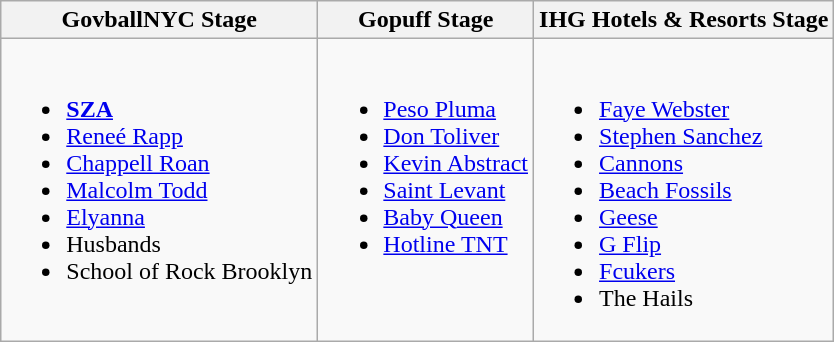<table class="wikitable">
<tr>
<th>GovballNYC Stage</th>
<th>Gopuff Stage</th>
<th>IHG Hotels & Resorts Stage</th>
</tr>
<tr valign="top">
<td><br><ul><li><strong><a href='#'>SZA</a></strong></li><li><a href='#'>Reneé Rapp</a></li><li><a href='#'>Chappell Roan</a></li><li><a href='#'>Malcolm Todd</a></li><li><a href='#'>Elyanna</a></li><li>Husbands</li><li>School of Rock Brooklyn</li></ul></td>
<td><br><ul><li><a href='#'>Peso Pluma</a></li><li><a href='#'>Don Toliver</a></li><li><a href='#'>Kevin Abstract</a></li><li><a href='#'>Saint Levant</a></li><li><a href='#'>Baby Queen</a></li><li><a href='#'>Hotline TNT</a></li></ul></td>
<td><br><ul><li><a href='#'>Faye Webster</a></li><li><a href='#'>Stephen Sanchez</a></li><li><a href='#'>Cannons</a></li><li><a href='#'>Beach Fossils</a></li><li><a href='#'>Geese</a></li><li><a href='#'>G Flip</a></li><li><a href='#'>Fcukers</a></li><li>The Hails</li></ul></td>
</tr>
</table>
